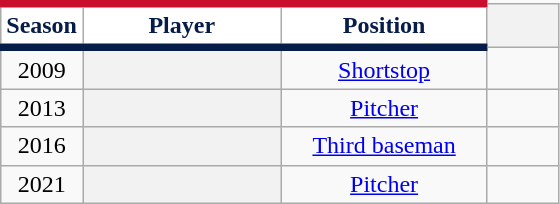<table class="wikitable sortable plainrowheaders" style="text-align:center">
<tr>
<th scope="col" style="background-color:#ffffff; border-top:#c8102e 5px solid; border-bottom:#071d49 5px solid; color:#071d49">Season</th>
<th width="125px" scope="col" style="background-color:#ffffff; border-top:#c8102e 5px solid; border-bottom:#071d49 5px solid; color:#071d49">Player</th>
<th width="130px" scope="col" style="background-color:#ffffff; border-top:#c8102e 5px solid; border-bottom:#071d49 5px solid; color:#071d49">Position</th>
<th style="width:40px" class="unsortable" scope="col" style="background-color:#ffffff; border-top:#c8102e 5px solid; border-bottom:#071d49 5px solid; color:#071d49"></th>
</tr>
<tr>
<td>2009</td>
<th scope="row" style="text-align:center"></th>
<td><a href='#'>Shortstop</a></td>
<td></td>
</tr>
<tr>
<td>2013</td>
<th scope="row" style="text-align:center"></th>
<td><a href='#'>Pitcher</a></td>
<td></td>
</tr>
<tr>
<td>2016</td>
<th scope="row" style="text-align:center"></th>
<td><a href='#'>Third baseman</a></td>
<td></td>
</tr>
<tr>
<td>2021</td>
<th scope="row" style="text-align:center"></th>
<td><a href='#'>Pitcher</a></td>
<td></td>
</tr>
</table>
